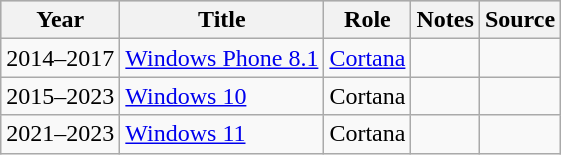<table class="wikitable">
<tr style="background:#ccc; text-align:center;">
<th>Year</th>
<th>Title</th>
<th>Role</th>
<th>Notes</th>
<th>Source</th>
</tr>
<tr>
<td>2014–2017</td>
<td><a href='#'>Windows Phone 8.1</a></td>
<td><a href='#'>Cortana</a></td>
<td></td>
<td></td>
</tr>
<tr>
<td>2015–2023</td>
<td><a href='#'>Windows 10</a></td>
<td>Cortana</td>
<td></td>
<td></td>
</tr>
<tr>
<td>2021–2023</td>
<td><a href='#'>Windows 11</a></td>
<td>Cortana</td>
<td></td>
<td></td>
</tr>
</table>
